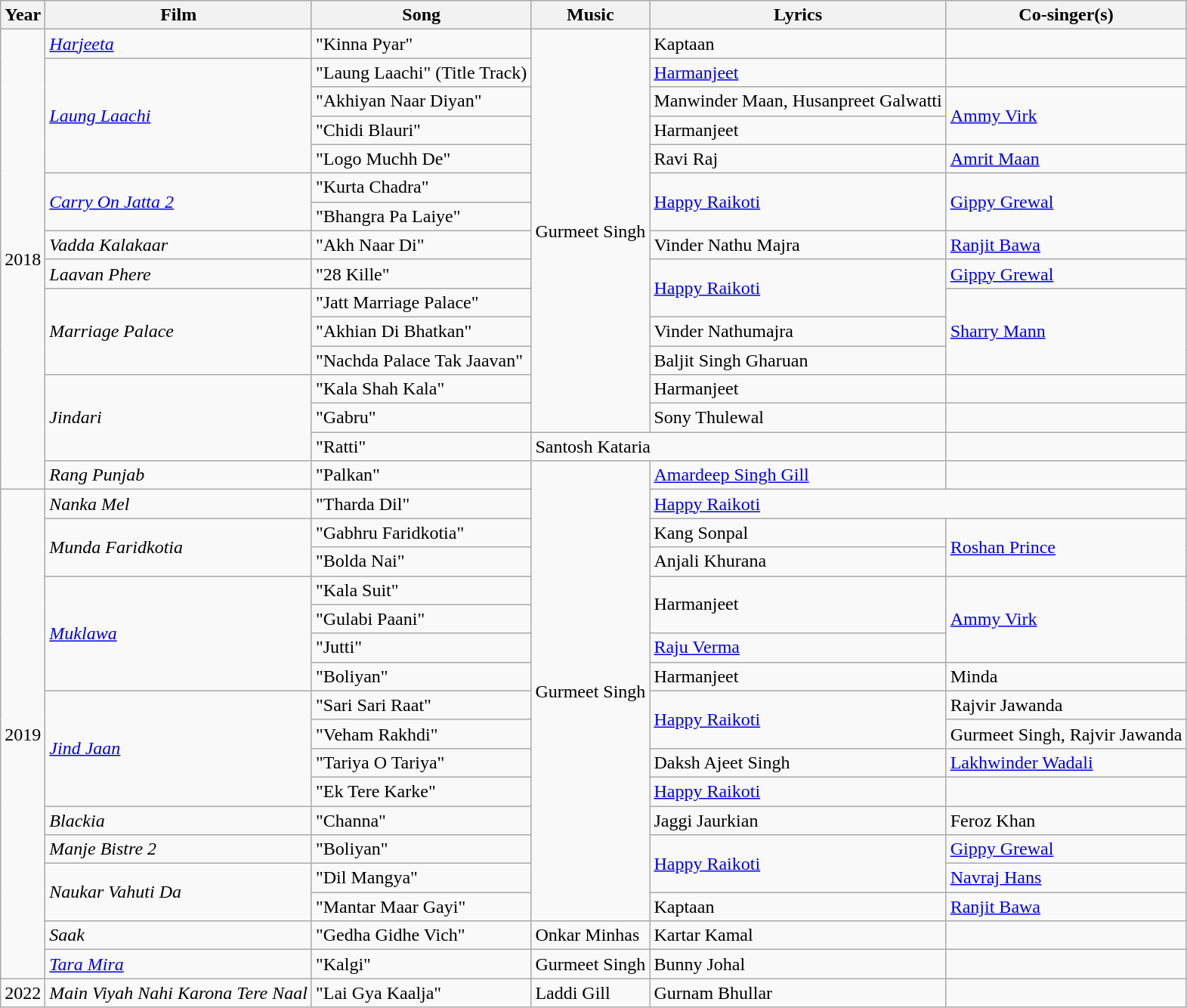<table class="wikitable sortable">
<tr>
<th>Year</th>
<th>Film</th>
<th>Song</th>
<th>Music</th>
<th>Lyrics</th>
<th>Co-singer(s)</th>
</tr>
<tr>
<td rowspan="16">2018</td>
<td><em><a href='#'>Harjeeta</a></em></td>
<td>"Kinna Pyar"</td>
<td rowspan="14">Gurmeet Singh</td>
<td>Kaptaan</td>
<td></td>
</tr>
<tr>
<td rowspan="4"><em><a href='#'>Laung Laachi</a></em></td>
<td>"Laung Laachi" (Title Track)</td>
<td><a href='#'>Harmanjeet</a></td>
<td></td>
</tr>
<tr>
<td>"Akhiyan Naar Diyan"</td>
<td>Manwinder Maan, Husanpreet Galwatti</td>
<td rowspan="2"><a href='#'>Ammy Virk</a></td>
</tr>
<tr>
<td>"Chidi Blauri"</td>
<td>Harmanjeet</td>
</tr>
<tr>
<td>"Logo Muchh De"</td>
<td>Ravi Raj</td>
<td><a href='#'>Amrit Maan</a></td>
</tr>
<tr>
<td rowspan="2"><em><a href='#'>Carry On Jatta 2</a></em></td>
<td>"Kurta Chadra"</td>
<td rowspan="2"><a href='#'>Happy Raikoti</a></td>
<td rowspan="2"><a href='#'>Gippy Grewal</a></td>
</tr>
<tr>
<td>"Bhangra Pa Laiye"</td>
</tr>
<tr>
<td><em>Vadda Kalakaar</em></td>
<td>"Akh Naar Di"</td>
<td>Vinder Nathu Majra</td>
<td><a href='#'>Ranjit Bawa</a></td>
</tr>
<tr>
<td><em>Laavan Phere</em></td>
<td>"28 Kille"</td>
<td rowspan="2"><a href='#'>Happy Raikoti</a></td>
<td><a href='#'>Gippy Grewal</a></td>
</tr>
<tr>
<td rowspan="3"><em>Marriage Palace</em></td>
<td>"Jatt Marriage Palace"</td>
<td rowspan="3"><a href='#'>Sharry Mann</a></td>
</tr>
<tr>
<td>"Akhian Di Bhatkan"</td>
<td>Vinder Nathumajra</td>
</tr>
<tr>
<td>"Nachda Palace Tak Jaavan"</td>
<td>Baljit Singh Gharuan</td>
</tr>
<tr>
<td rowspan="3"><em>Jindari</em></td>
<td>"Kala Shah Kala"</td>
<td>Harmanjeet</td>
<td></td>
</tr>
<tr>
<td>"Gabru"</td>
<td>Sony Thulewal</td>
<td></td>
</tr>
<tr>
<td>"Ratti"</td>
<td colspan="2">Santosh Kataria</td>
<td></td>
</tr>
<tr>
<td><em>Rang Punjab</em></td>
<td>"Palkan"</td>
<td rowspan="16">Gurmeet Singh</td>
<td><a href='#'>Amardeep Singh Gill</a></td>
<td></td>
</tr>
<tr>
<td rowspan="17">2019</td>
<td><em>Nanka Mel</em></td>
<td>"Tharda Dil"</td>
<td colspan="2"><a href='#'>Happy Raikoti</a></td>
</tr>
<tr>
<td rowspan="2"><em>Munda Faridkotia</em></td>
<td>"Gabhru Faridkotia"</td>
<td>Kang Sonpal</td>
<td rowspan="2"><a href='#'>Roshan Prince</a></td>
</tr>
<tr>
<td>"Bolda Nai"</td>
<td>Anjali Khurana</td>
</tr>
<tr>
<td rowspan="4"><em><a href='#'>Muklawa</a></em></td>
<td>"Kala Suit"</td>
<td rowspan="2">Harmanjeet</td>
<td rowspan="3"><a href='#'>Ammy Virk</a></td>
</tr>
<tr>
<td>"Gulabi Paani"</td>
</tr>
<tr>
<td>"Jutti"</td>
<td><a href='#'>Raju Verma</a></td>
</tr>
<tr>
<td>"Boliyan"</td>
<td>Harmanjeet</td>
<td>Minda</td>
</tr>
<tr>
<td rowspan="4"><em><a href='#'>Jind Jaan</a></em></td>
<td>"Sari Sari Raat"</td>
<td rowspan="2"><a href='#'>Happy Raikoti</a></td>
<td>Rajvir Jawanda</td>
</tr>
<tr>
<td>"Veham Rakhdi"</td>
<td>Gurmeet Singh, Rajvir Jawanda</td>
</tr>
<tr>
<td>"Tariya O Tariya"</td>
<td>Daksh Ajeet Singh</td>
<td><a href='#'>Lakhwinder Wadali</a></td>
</tr>
<tr>
<td>"Ek Tere Karke"</td>
<td><a href='#'>Happy Raikoti</a></td>
<td></td>
</tr>
<tr>
<td><em>Blackia</em></td>
<td>"Channa"</td>
<td>Jaggi Jaurkian</td>
<td>Feroz Khan</td>
</tr>
<tr>
<td><em>Manje Bistre 2</em></td>
<td>"Boliyan"</td>
<td rowspan="2"><a href='#'>Happy Raikoti</a></td>
<td><a href='#'>Gippy Grewal</a></td>
</tr>
<tr>
<td rowspan="2"><em>Naukar Vahuti Da</em></td>
<td>"Dil Mangya"</td>
<td><a href='#'>Navraj Hans</a></td>
</tr>
<tr>
<td>"Mantar Maar Gayi"</td>
<td>Kaptaan</td>
<td><a href='#'>Ranjit Bawa</a></td>
</tr>
<tr>
<td><em>Saak</em></td>
<td>"Gedha Gidhe Vich"</td>
<td>Onkar Minhas</td>
<td>Kartar Kamal</td>
<td></td>
</tr>
<tr>
<td><em><a href='#'>Tara Mira</a></em></td>
<td>"Kalgi"</td>
<td>Gurmeet Singh</td>
<td>Bunny Johal</td>
<td></td>
</tr>
<tr>
<td>2022</td>
<td><em>Main Viyah Nahi Karona Tere Naal</em></td>
<td>"Lai Gya Kaalja"</td>
<td>Laddi Gill</td>
<td>Gurnam Bhullar</td>
<td></td>
</tr>
</table>
